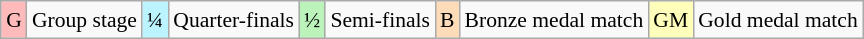<table class="wikitable" style="margin:0.5em auto; font-size:90%; line-height:1.25em;">
<tr>
<td bgcolor="#FFBBBB" align="center">G</td>
<td>Group stage</td>
<td bgcolor="#BBF3FF" align="center">¼</td>
<td>Quarter-finals</td>
<td bgcolor="#BBF3BB" align="center">½</td>
<td>Semi-finals</td>
<td bgcolor="#FEDCBA" align="center">B</td>
<td>Bronze medal match</td>
<td bgcolor="#FFFFBB" align=center>GM</td>
<td>Gold medal match</td>
</tr>
</table>
